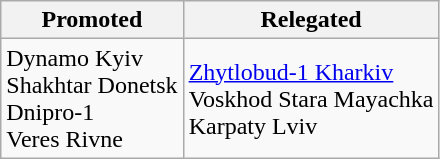<table class="wikitable">
<tr>
<th>Promoted</th>
<th>Relegated</th>
</tr>
<tr>
<td>Dynamo Kyiv<br>Shakhtar Donetsk<br>Dnipro-1<br>Veres Rivne</td>
<td><a href='#'>Zhytlobud-1 Kharkiv</a> <br>Voskhod Stara Mayachka <br>Karpaty Lviv </td>
</tr>
</table>
